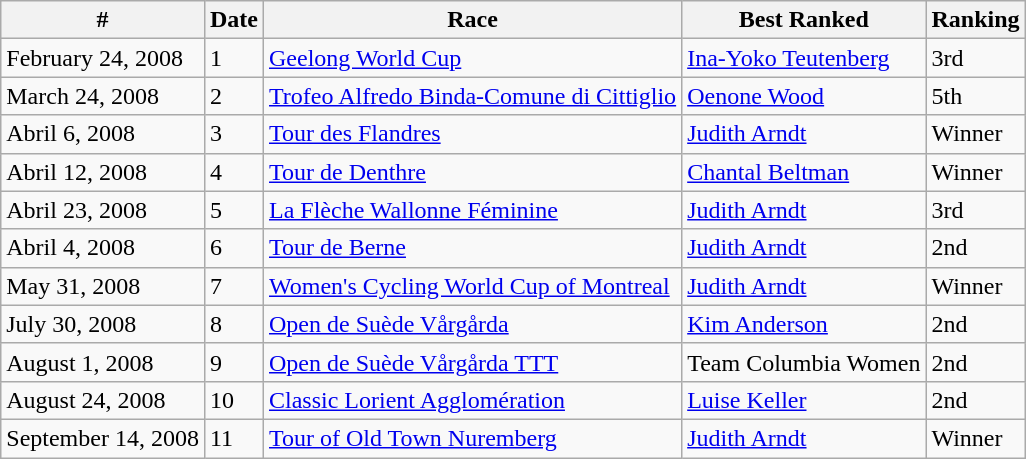<table class="wikitable">
<tr>
<th>#</th>
<th>Date</th>
<th>Race</th>
<th>Best Ranked</th>
<th>Ranking</th>
</tr>
<tr>
<td>February 24, 2008</td>
<td>1</td>
<td><a href='#'>Geelong World Cup</a></td>
<td><a href='#'>Ina-Yoko Teutenberg</a></td>
<td>3rd</td>
</tr>
<tr>
<td>March 24, 2008</td>
<td>2</td>
<td><a href='#'>Trofeo Alfredo Binda-Comune di Cittiglio</a></td>
<td><a href='#'>Oenone Wood</a></td>
<td>5th</td>
</tr>
<tr>
<td>Abril 6, 2008</td>
<td>3</td>
<td><a href='#'>Tour des Flandres</a></td>
<td><a href='#'>Judith Arndt</a></td>
<td>Winner</td>
</tr>
<tr>
<td>Abril 12, 2008</td>
<td>4</td>
<td><a href='#'>Tour de Denthre</a></td>
<td><a href='#'>Chantal Beltman</a></td>
<td>Winner</td>
</tr>
<tr>
<td>Abril 23, 2008</td>
<td>5</td>
<td><a href='#'>La Flèche Wallonne Féminine</a></td>
<td><a href='#'>Judith Arndt</a></td>
<td>3rd</td>
</tr>
<tr>
<td>Abril 4, 2008</td>
<td>6</td>
<td><a href='#'>Tour de Berne</a></td>
<td><a href='#'>Judith Arndt</a></td>
<td>2nd</td>
</tr>
<tr>
<td>May 31, 2008</td>
<td>7</td>
<td><a href='#'>Women's Cycling World Cup of Montreal</a></td>
<td><a href='#'>Judith Arndt</a></td>
<td>Winner</td>
</tr>
<tr>
<td>July 30, 2008</td>
<td>8</td>
<td><a href='#'>Open de Suède Vårgårda</a></td>
<td><a href='#'>Kim Anderson</a></td>
<td>2nd</td>
</tr>
<tr>
<td>August 1, 2008</td>
<td>9</td>
<td><a href='#'>Open de Suède Vårgårda TTT</a></td>
<td>Team Columbia Women</td>
<td>2nd</td>
</tr>
<tr>
<td>August 24, 2008</td>
<td>10</td>
<td><a href='#'>Classic Lorient Agglomération</a></td>
<td><a href='#'>Luise Keller</a></td>
<td>2nd</td>
</tr>
<tr>
<td>September 14, 2008</td>
<td>11</td>
<td><a href='#'>Tour of Old Town Nuremberg</a></td>
<td><a href='#'>Judith Arndt</a></td>
<td>Winner</td>
</tr>
</table>
